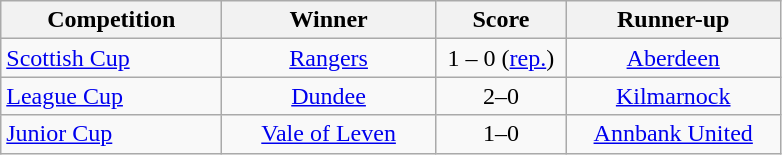<table class="wikitable" style="text-align: center;">
<tr>
<th width=140>Competition</th>
<th width=135>Winner</th>
<th width=80>Score</th>
<th width=135>Runner-up</th>
</tr>
<tr>
<td align=left><a href='#'>Scottish Cup</a></td>
<td><a href='#'>Rangers</a></td>
<td align=center>1 – 0 (<a href='#'>rep.</a>)</td>
<td><a href='#'>Aberdeen</a></td>
</tr>
<tr>
<td align=left><a href='#'>League Cup</a></td>
<td><a href='#'>Dundee</a></td>
<td align=center>2–0</td>
<td><a href='#'>Kilmarnock</a></td>
</tr>
<tr>
<td align=left><a href='#'>Junior Cup</a></td>
<td><a href='#'>Vale of Leven</a></td>
<td align=center>1–0</td>
<td><a href='#'>Annbank United</a></td>
</tr>
</table>
